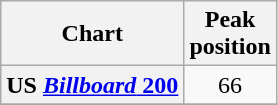<table class="wikitable plainrowheaders sortable" style="text-align:center;" border="1">
<tr>
<th scope="col">Chart</th>
<th scope="col">Peak<br>position</th>
</tr>
<tr>
<th scope="row">US <a href='#'><em>Billboard</em> 200</a></th>
<td>66</td>
</tr>
<tr>
</tr>
</table>
